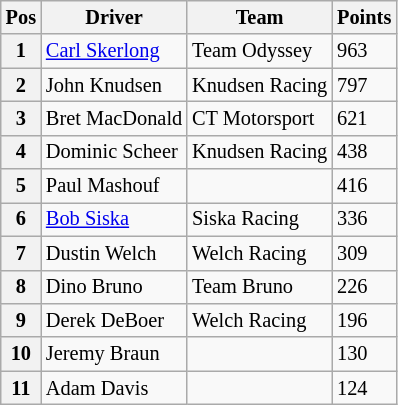<table class="wikitable" style="font-size:85%">
<tr>
<th>Pos</th>
<th>Driver</th>
<th>Team</th>
<th>Points</th>
</tr>
<tr>
<th>1</th>
<td> <a href='#'>Carl Skerlong</a></td>
<td>Team Odyssey</td>
<td>963</td>
</tr>
<tr>
<th>2</th>
<td> John Knudsen</td>
<td>Knudsen Racing</td>
<td>797</td>
</tr>
<tr>
<th>3</th>
<td> Bret MacDonald</td>
<td>CT Motorsport</td>
<td>621</td>
</tr>
<tr>
<th>4</th>
<td> Dominic Scheer</td>
<td>Knudsen Racing</td>
<td>438</td>
</tr>
<tr>
<th>5</th>
<td> Paul Mashouf</td>
<td></td>
<td>416</td>
</tr>
<tr>
<th>6</th>
<td> <a href='#'>Bob Siska</a></td>
<td>Siska Racing</td>
<td>336</td>
</tr>
<tr>
<th>7</th>
<td> Dustin Welch</td>
<td>Welch Racing</td>
<td>309</td>
</tr>
<tr>
<th>8</th>
<td> Dino Bruno</td>
<td>Team Bruno</td>
<td>226</td>
</tr>
<tr>
<th>9</th>
<td> Derek DeBoer</td>
<td>Welch Racing</td>
<td>196</td>
</tr>
<tr>
<th>10</th>
<td> Jeremy Braun</td>
<td></td>
<td>130</td>
</tr>
<tr>
<th>11</th>
<td> Adam Davis</td>
<td></td>
<td>124</td>
</tr>
</table>
